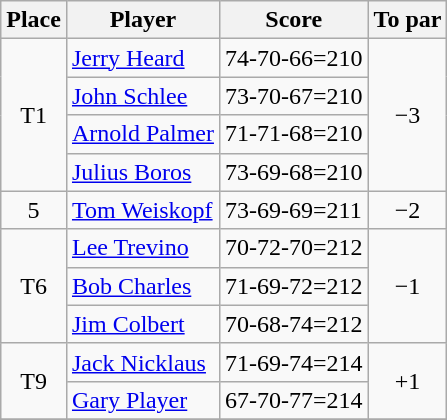<table class=wikitable>
<tr>
<th>Place</th>
<th>Player</th>
<th>Score</th>
<th>To par</th>
</tr>
<tr>
<td rowspan=4 align=center>T1</td>
<td> <a href='#'>Jerry Heard</a></td>
<td>74-70-66=210</td>
<td rowspan=4 align=center>−3</td>
</tr>
<tr>
<td> <a href='#'>John Schlee</a></td>
<td>73-70-67=210</td>
</tr>
<tr>
<td> <a href='#'>Arnold Palmer</a></td>
<td>71-71-68=210</td>
</tr>
<tr>
<td> <a href='#'>Julius Boros</a></td>
<td>73-69-68=210</td>
</tr>
<tr>
<td align=center>5</td>
<td> <a href='#'>Tom Weiskopf</a></td>
<td>73-69-69=211</td>
<td align=center>−2</td>
</tr>
<tr>
<td rowspan=3 align=center>T6</td>
<td> <a href='#'>Lee Trevino</a></td>
<td>70-72-70=212</td>
<td rowspan=3 align=center>−1</td>
</tr>
<tr>
<td> <a href='#'>Bob Charles</a></td>
<td>71-69-72=212</td>
</tr>
<tr>
<td> <a href='#'>Jim Colbert</a></td>
<td>70-68-74=212</td>
</tr>
<tr>
<td rowspan=2 align=center>T9</td>
<td> <a href='#'>Jack Nicklaus</a></td>
<td>71-69-74=214</td>
<td rowspan=2 align=center>+1</td>
</tr>
<tr>
<td> <a href='#'>Gary Player</a></td>
<td>67-70-77=214</td>
</tr>
<tr>
</tr>
</table>
